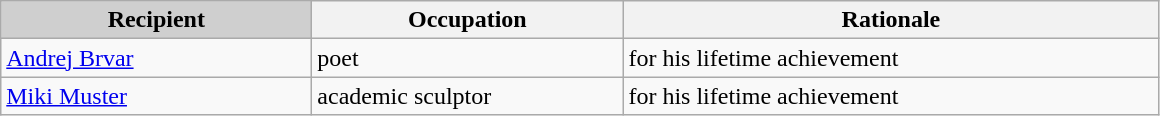<table class="wikitable">
<tr>
<th style="background-color:#cfcfcf;"  align="center">Recipient</th>
<th>Occupation</th>
<th>Rationale</th>
</tr>
<tr>
<td style="width: 200px;"><a href='#'>Andrej Brvar</a></td>
<td style="width: 200px;">poet</td>
<td style="width: 350px;">for his lifetime achievement</td>
</tr>
<tr>
<td><a href='#'>Miki Muster</a></td>
<td>academic sculptor</td>
<td>for his lifetime achievement</td>
</tr>
</table>
